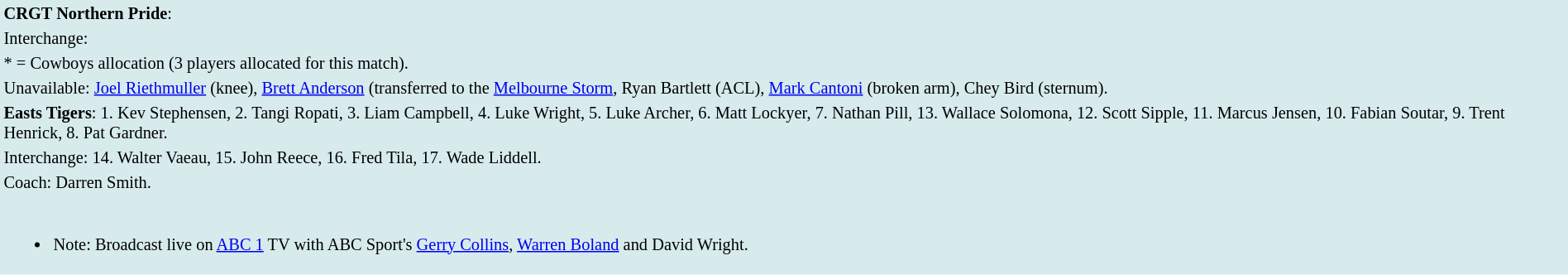<table style="background:#d7ebed; font-size:85%; width:100%;">
<tr>
<td><strong>CRGT Northern Pride</strong>:             </td>
</tr>
<tr>
<td>Interchange:    </td>
</tr>
<tr>
<td>* = Cowboys allocation (3 players allocated for this match).</td>
</tr>
<tr>
<td>Unavailable: <a href='#'>Joel Riethmuller</a> (knee), <a href='#'>Brett Anderson</a> (transferred to the <a href='#'>Melbourne Storm</a>, Ryan Bartlett (ACL), <a href='#'>Mark Cantoni</a> (broken arm), Chey Bird (sternum).</td>
</tr>
<tr>
<td><strong>Easts Tigers</strong>: 1. Kev Stephensen, 2. Tangi Ropati, 3. Liam Campbell, 4. Luke Wright, 5. Luke Archer, 6. Matt Lockyer, 7. Nathan Pill, 13. Wallace Solomona, 12. Scott Sipple, 11. Marcus Jensen, 10. Fabian Soutar, 9. Trent Henrick, 8. Pat Gardner.</td>
</tr>
<tr>
<td>Interchange: 14. Walter Vaeau, 15. John Reece, 16. Fred Tila, 17. Wade Liddell.</td>
</tr>
<tr>
<td>Coach: Darren Smith.</td>
</tr>
<tr>
<td><br><ul><li>Note: Broadcast live on <a href='#'>ABC 1</a> TV with ABC Sport's <a href='#'>Gerry Collins</a>, <a href='#'>Warren Boland</a> and David Wright.</li></ul></td>
</tr>
</table>
